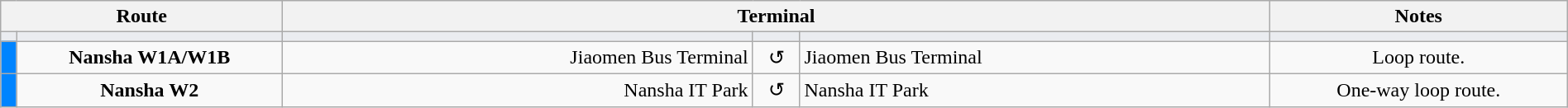<table class="wikitable sortable" style="width:100%; text-align:center;">
<tr>
<th colspan="2" width="18%">Route</th>
<th colspan="3">Terminal</th>
<th width="19%">Notes</th>
</tr>
<tr style="background:#EAECF0" height=0>
<td width="1%"></td>
<td></td>
<td width="30%"></td>
<td></td>
<td width="30%"></td>
<td></td>
</tr>
<tr>
<td style="background:#0084ff"></td>
<td><strong>Nansha W1A/W1B</strong></td>
<td align=right>Jiaomen Bus Terminal</td>
<td>↺</td>
<td align=left>Jiaomen Bus Terminal</td>
<td>Loop route.</td>
</tr>
<tr>
<td style="background:#0084ff"></td>
<td><strong>Nansha W2</strong></td>
<td align=right>Nansha IT Park</td>
<td>↺</td>
<td align=left>Nansha IT Park</td>
<td>One-way loop route.</td>
</tr>
</table>
